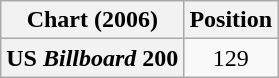<table class="wikitable plainrowheaders" style="text-align:center">
<tr>
<th scope="col">Chart (2006)</th>
<th scope="col">Position</th>
</tr>
<tr>
<th scope="row">US <em>Billboard</em> 200</th>
<td>129</td>
</tr>
</table>
